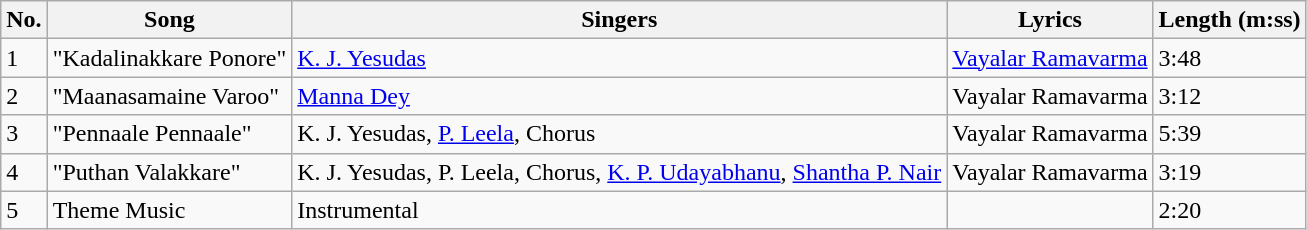<table class="wikitable">
<tr>
<th>No.</th>
<th>Song</th>
<th>Singers</th>
<th>Lyrics</th>
<th>Length (m:ss)</th>
</tr>
<tr>
<td>1</td>
<td>"Kadalinakkare Ponore"</td>
<td><a href='#'>K. J. Yesudas</a></td>
<td><a href='#'>Vayalar Ramavarma</a></td>
<td>3:48</td>
</tr>
<tr>
<td>2</td>
<td>"Maanasamaine Varoo"</td>
<td><a href='#'>Manna Dey</a></td>
<td>Vayalar Ramavarma</td>
<td>3:12</td>
</tr>
<tr>
<td>3</td>
<td>"Pennaale Pennaale"</td>
<td>K. J. Yesudas, <a href='#'>P. Leela</a>, Chorus</td>
<td>Vayalar Ramavarma</td>
<td>5:39</td>
</tr>
<tr>
<td>4</td>
<td>"Puthan Valakkare"</td>
<td>K. J. Yesudas, P. Leela, Chorus, <a href='#'>K. P. Udayabhanu</a>, <a href='#'>Shantha P. Nair</a></td>
<td>Vayalar Ramavarma</td>
<td>3:19</td>
</tr>
<tr>
<td>5</td>
<td>Theme Music</td>
<td>Instrumental</td>
<td></td>
<td>2:20</td>
</tr>
</table>
